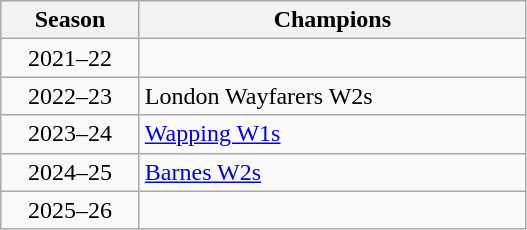<table class="wikitable" style="text-align:centre; margin-left:1em;">
<tr>
<th style="width:85px">Season</th>
<th style="width:250px">Champions</th>
</tr>
<tr>
<td style="text-align:center">2021–22</td>
<td></td>
</tr>
<tr>
<td style="text-align:center">2022–23</td>
<td>London Wayfarers W2s</td>
</tr>
<tr>
<td style="text-align:center">2023–24</td>
<td><a href='#'>Wapping W1s</a></td>
</tr>
<tr>
<td style="text-align:center">2024–25</td>
<td><a href='#'>Barnes W2s</a></td>
</tr>
<tr>
<td style="text-align:center">2025–26</td>
<td></td>
</tr>
</table>
